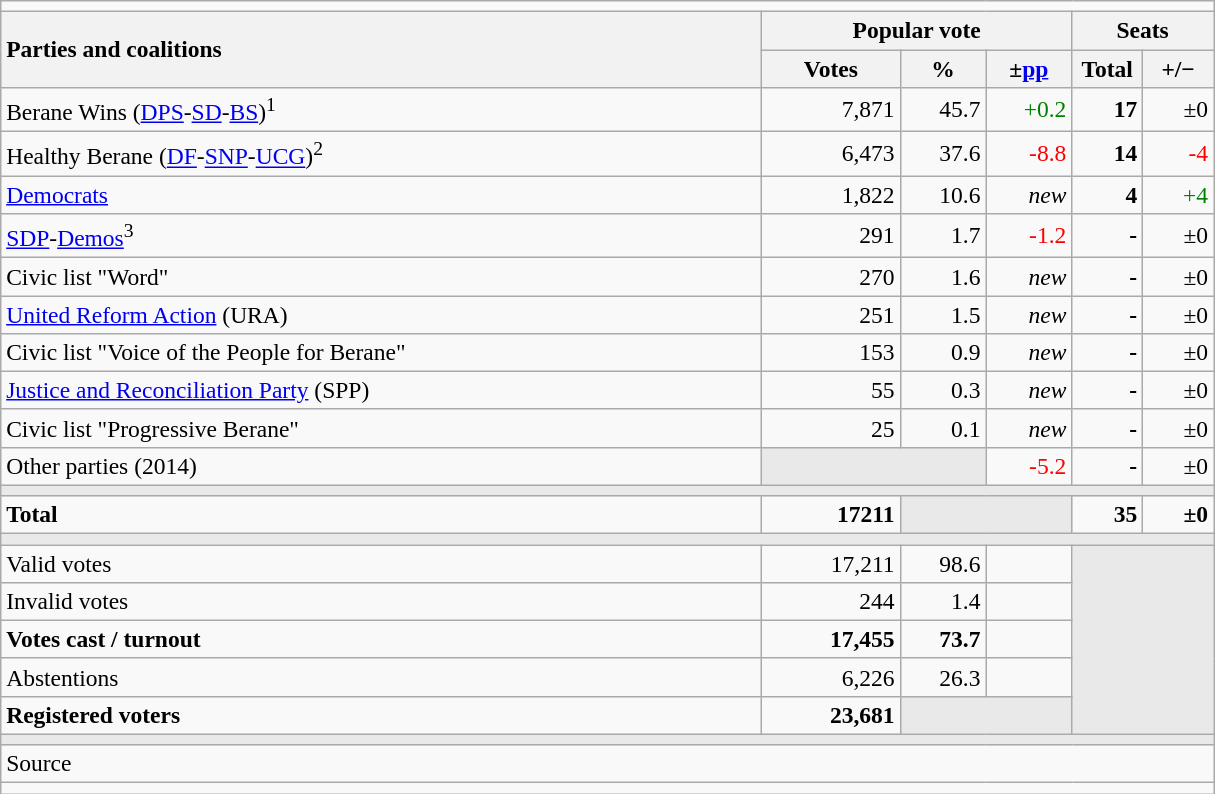<table class="wikitable" style="text-align:right; font-size:98%; margin-bottom:0">
<tr>
<td colspan="6"></td>
</tr>
<tr>
<th style="text-align:left;" rowspan="2" width="500">Parties and coalitions</th>
<th colspan="3">Popular vote</th>
<th colspan="2">Seats</th>
</tr>
<tr>
<th width="85">Votes</th>
<th width="50">%</th>
<th width="50">±<a href='#'>pp</a></th>
<th width="40">Total</th>
<th width="40">+/−</th>
</tr>
<tr>
<td align="left">Berane Wins (<a href='#'>DPS</a>-<a href='#'>SD</a>-<a href='#'>BS</a>)<sup>1</sup></td>
<td>7,871</td>
<td>45.7</td>
<td style="color:green;">+0.2</td>
<td><strong>17</strong></td>
<td>±0</td>
</tr>
<tr>
<td align="left">Healthy Berane (<a href='#'>DF</a>-<a href='#'>SNP</a>-<a href='#'>UCG</a>)<sup>2</sup></td>
<td>6,473</td>
<td>37.6</td>
<td style="color:red;">-8.8</td>
<td><strong>14</strong></td>
<td style="color:red;">-4</td>
</tr>
<tr>
<td align="left"><a href='#'>Democrats</a></td>
<td>1,822</td>
<td>10.6</td>
<td><em>new</em></td>
<td><strong>4</strong></td>
<td style="color:green;">+4</td>
</tr>
<tr>
<td align="left"><a href='#'>SDP</a>-<a href='#'>Demos</a><sup>3</sup></td>
<td>291</td>
<td>1.7</td>
<td style="color:red;">-1.2</td>
<td><strong>-</strong></td>
<td>±0</td>
</tr>
<tr>
<td align="left">Civic list "Word"</td>
<td>270</td>
<td>1.6</td>
<td><em>new</em></td>
<td><strong>-</strong></td>
<td>±0</td>
</tr>
<tr>
<td align="left"><a href='#'>United Reform Action</a> (URA)</td>
<td>251</td>
<td>1.5</td>
<td><em>new</em></td>
<td><strong>-</strong></td>
<td>±0</td>
</tr>
<tr>
<td align="left">Civic list "Voice of the People for Berane"</td>
<td>153</td>
<td>0.9</td>
<td><em>new</em></td>
<td><strong>-</strong></td>
<td>±0</td>
</tr>
<tr>
<td align="left"><a href='#'>Justice and Reconciliation Party</a> (SPP)</td>
<td>55</td>
<td>0.3</td>
<td><em>new</em></td>
<td><strong>-</strong></td>
<td>±0</td>
</tr>
<tr>
<td align="left">Civic list "Progressive Berane"</td>
<td>25</td>
<td>0.1</td>
<td><em>new</em></td>
<td><strong>-</strong></td>
<td>±0</td>
</tr>
<tr>
<td align="left">Other parties (2014)</td>
<td bgcolor="#E9E9E9" colspan="2"></td>
<td style="color:red;">-5.2</td>
<td><strong>-</strong></td>
<td>±0</td>
</tr>
<tr>
<td colspan="6" bgcolor="#E9E9E9"></td>
</tr>
<tr style="font-weight:bold;">
<td align="left" width="500">Total</td>
<td>17211</td>
<td bgcolor="#E9E9E9" colspan="2"></td>
<td width="40">35</td>
<td width="40">±0</td>
</tr>
<tr>
<td colspan="6" bgcolor="#E9E9E9"></td>
</tr>
<tr>
<td align="left">Valid votes</td>
<td>17,211</td>
<td>98.6</td>
<td style="color:green;"></td>
<td bgcolor="#E9E9E9" colspan="2" rowspan="5"></td>
</tr>
<tr>
<td align="left">Invalid votes</td>
<td>244</td>
<td>1.4</td>
<td style="color:red;"></td>
</tr>
<tr style="font-weight:bold;">
<td align="left">Votes cast / turnout</td>
<td>17,455</td>
<td>73.7</td>
<td style="color:green;"></td>
</tr>
<tr>
<td align="left">Abstentions</td>
<td>6,226</td>
<td>26.3</td>
<td style="color:red;"></td>
</tr>
<tr style="font-weight:bold;">
<td align="left">Registered voters</td>
<td>23,681</td>
<td bgcolor="#E9E9E9" colspan="2"></td>
</tr>
<tr>
<td colspan="6" bgcolor="#E9E9E9"></td>
</tr>
<tr>
<td align="left" colspan="6">Source</td>
</tr>
<tr>
<td colspan="6" style="text-align:left;"></td>
</tr>
</table>
